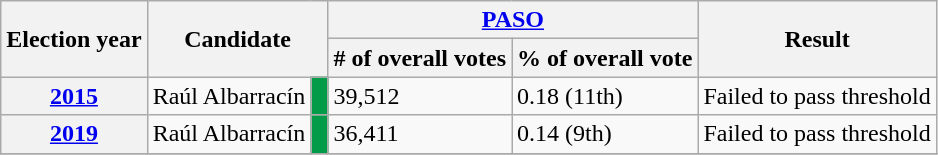<table class=wikitable>
<tr>
<th rowspan=2>Election year</th>
<th rowspan=2 colspan=2>Candidate</th>
<th colspan=2><a href='#'>PASO</a></th>
<th rowspan=2>Result</th>
</tr>
<tr>
<th># of overall votes</th>
<th>% of overall vote</th>
</tr>
<tr>
<th><a href='#'>2015</a></th>
<td>Raúl Albarracín</td>
<td bgcolor=#029b48> </td>
<td>39,512</td>
<td>0.18 (11th)</td>
<td> Failed to pass threshold</td>
</tr>
<tr>
<th><a href='#'>2019</a></th>
<td>Raúl Albarracín</td>
<td bgcolor=#029b48> </td>
<td>36,411</td>
<td>0.14 (9th)</td>
<td> Failed to pass threshold</td>
</tr>
<tr>
</tr>
</table>
